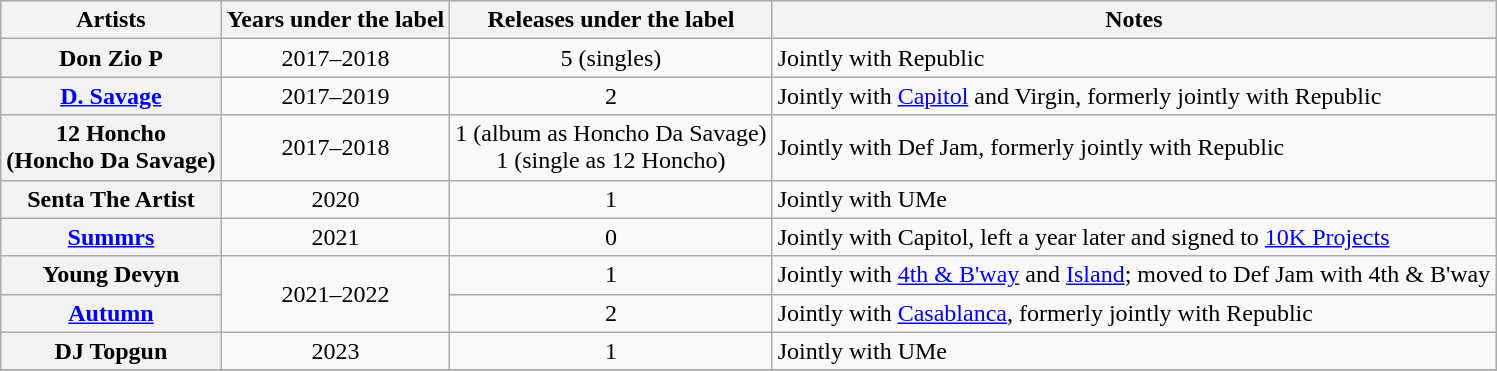<table class="wikitable sortable">
<tr>
<th>Artists</th>
<th>Years under the label</th>
<th>Releases under the label</th>
<th>Notes</th>
</tr>
<tr>
<th>Don Zio P</th>
<td style="text-align:center;">2017–2018</td>
<td style="text-align:center;">5 (singles)</td>
<td>Jointly with Republic</td>
</tr>
<tr>
<th><a href='#'>D. Savage</a></th>
<td style="text-align:center;">2017–2019</td>
<td style="text-align:center;">2</td>
<td>Jointly with <a href='#'>Capitol</a> and Virgin, formerly jointly with Republic</td>
</tr>
<tr>
<th>12 Honcho<br>(Honcho Da Savage)</th>
<td style="text-align:center;">2017–2018</td>
<td style="text-align:center;">1 (album as Honcho Da Savage)<br>1 (single as 12 Honcho)</td>
<td>Jointly with Def Jam, formerly jointly with Republic</td>
</tr>
<tr>
<th>Senta The Artist</th>
<td style="text-align:center;">2020</td>
<td style="text-align:center;">1</td>
<td>Jointly with UMe</td>
</tr>
<tr>
<th><a href='#'>Summrs</a></th>
<td style="text-align:center;">2021</td>
<td style="text-align:center;">0</td>
<td>Jointly with Capitol, left a year later and signed to <a href='#'>10K Projects</a></td>
</tr>
<tr>
<th>Young Devyn</th>
<td rowspan="2" style="text-align:center;">2021–2022</td>
<td style="text-align:center;">1</td>
<td>Jointly with <a href='#'>4th & B'way</a> and <a href='#'>Island</a>; moved to Def Jam with 4th & B'way</td>
</tr>
<tr>
<th><a href='#'>Autumn</a></th>
<td style="text-align:center;">2</td>
<td>Jointly with <a href='#'>Casablanca</a>, formerly jointly with Republic</td>
</tr>
<tr>
<th>DJ Topgun</th>
<td style="text-align:center;">2023</td>
<td style="text-align:center;">1</td>
<td rowspan="1">Jointly with UMe</td>
</tr>
<tr>
</tr>
</table>
